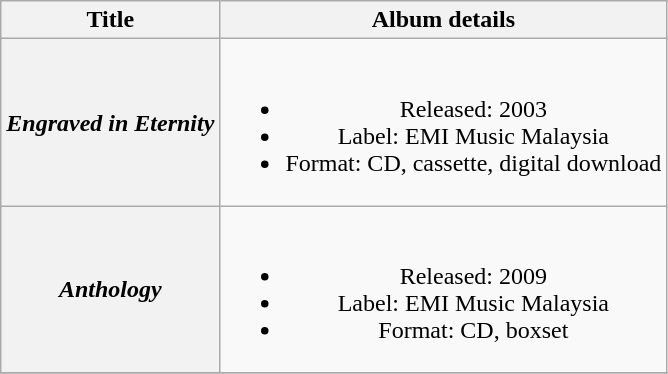<table class="wikitable plainrowheaders" style="text-align:center;">
<tr>
<th scope="col">Title</th>
<th scope="col">Album details</th>
</tr>
<tr>
<th scope="row"><em>Engraved in Eternity</em></th>
<td><br><ul><li>Released: 2003</li><li>Label: EMI Music Malaysia</li><li>Format: CD, cassette, digital download</li></ul></td>
</tr>
<tr>
<th scope="row"><em>Anthology</em></th>
<td><br><ul><li>Released: 2009</li><li>Label: EMI Music Malaysia</li><li>Format: CD, boxset</li></ul></td>
</tr>
<tr>
</tr>
</table>
